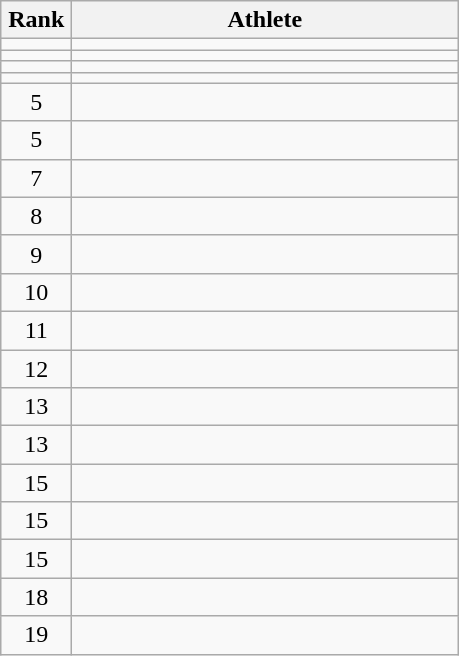<table class="wikitable" style="text-align: center;">
<tr>
<th width=40>Rank</th>
<th width=250>Athlete</th>
</tr>
<tr>
<td></td>
<td align=left></td>
</tr>
<tr>
<td></td>
<td align=left></td>
</tr>
<tr>
<td></td>
<td align=left></td>
</tr>
<tr>
<td></td>
<td align=left></td>
</tr>
<tr>
<td>5</td>
<td align=left></td>
</tr>
<tr>
<td>5</td>
<td align=left></td>
</tr>
<tr>
<td>7</td>
<td align=left></td>
</tr>
<tr>
<td>8</td>
<td align=left></td>
</tr>
<tr>
<td>9</td>
<td align=left></td>
</tr>
<tr>
<td>10</td>
<td align=left></td>
</tr>
<tr>
<td>11</td>
<td align=left></td>
</tr>
<tr>
<td>12</td>
<td align=left></td>
</tr>
<tr>
<td>13</td>
<td align=left></td>
</tr>
<tr>
<td>13</td>
<td align=left></td>
</tr>
<tr>
<td>15</td>
<td align=left></td>
</tr>
<tr>
<td>15</td>
<td align=left></td>
</tr>
<tr>
<td>15</td>
<td align=left></td>
</tr>
<tr>
<td>18</td>
<td align=left></td>
</tr>
<tr>
<td>19</td>
<td align=left></td>
</tr>
</table>
